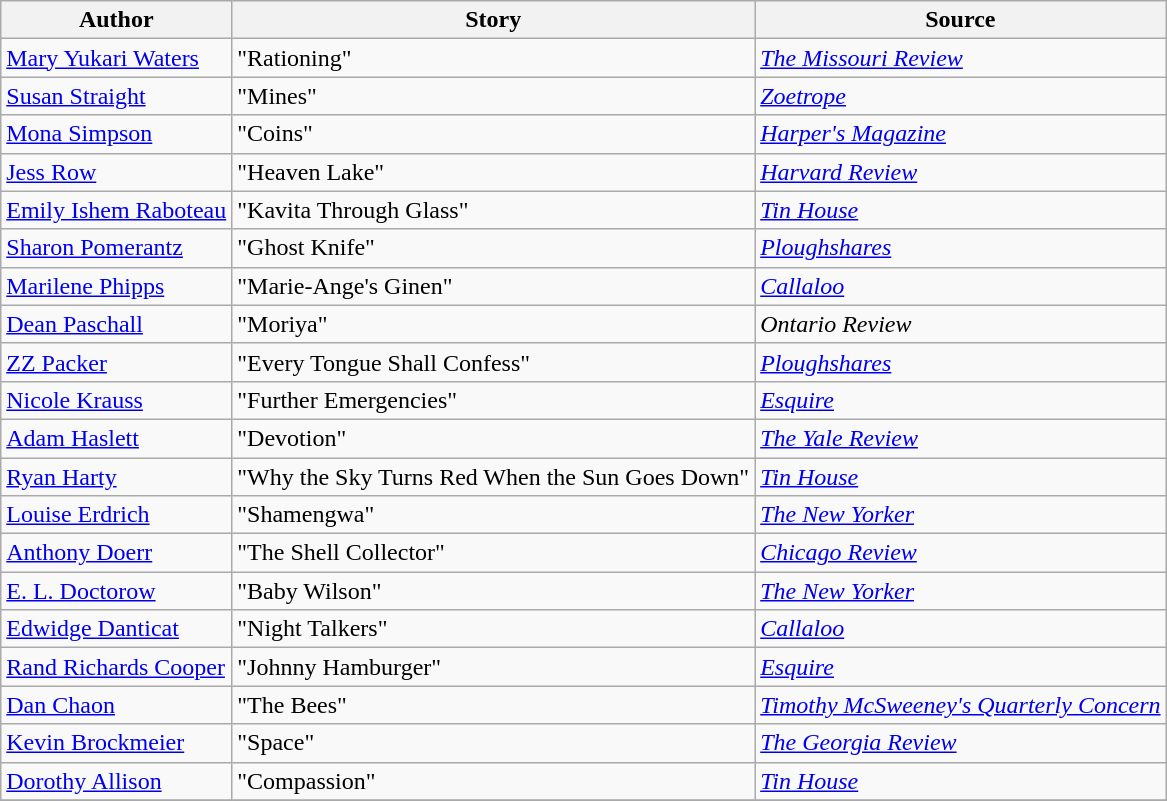<table class="wikitable">
<tr>
<th>Author</th>
<th>Story</th>
<th>Source</th>
</tr>
<tr>
<td><a href='#'>Mary Yukari Waters</a></td>
<td>"Rationing"</td>
<td><em><a href='#'>The Missouri Review</a></em></td>
</tr>
<tr>
<td><a href='#'>Susan Straight</a></td>
<td>"Mines"</td>
<td><em><a href='#'>Zoetrope</a></em></td>
</tr>
<tr>
<td><a href='#'>Mona Simpson</a></td>
<td>"Coins"</td>
<td><em><a href='#'>Harper's Magazine</a></em></td>
</tr>
<tr>
<td><a href='#'>Jess Row</a></td>
<td>"Heaven Lake"</td>
<td><em><a href='#'>Harvard Review</a></em></td>
</tr>
<tr>
<td><a href='#'>Emily Ishem Raboteau</a></td>
<td>"Kavita Through Glass"</td>
<td><em><a href='#'>Tin House</a></em></td>
</tr>
<tr>
<td><a href='#'>Sharon Pomerantz</a></td>
<td>"Ghost Knife"</td>
<td><em><a href='#'>Ploughshares</a></em></td>
</tr>
<tr>
<td><a href='#'>Marilene Phipps</a></td>
<td>"Marie-Ange's Ginen"</td>
<td><em><a href='#'>Callaloo</a></em></td>
</tr>
<tr>
<td><a href='#'>Dean Paschall</a></td>
<td>"Moriya"</td>
<td><em>Ontario Review</em></td>
</tr>
<tr>
<td><a href='#'>ZZ Packer</a></td>
<td>"Every Tongue Shall Confess"</td>
<td><em><a href='#'>Ploughshares</a></em></td>
</tr>
<tr>
<td><a href='#'>Nicole Krauss</a></td>
<td>"Further Emergencies"</td>
<td><em><a href='#'>Esquire</a></em></td>
</tr>
<tr>
<td><a href='#'>Adam Haslett</a></td>
<td>"Devotion"</td>
<td><em><a href='#'>The Yale Review</a></em></td>
</tr>
<tr>
<td><a href='#'>Ryan Harty</a></td>
<td>"Why the Sky Turns Red When the Sun Goes Down"</td>
<td><em><a href='#'>Tin House</a></em></td>
</tr>
<tr>
<td><a href='#'>Louise Erdrich</a></td>
<td>"Shamengwa"</td>
<td><em><a href='#'>The New Yorker</a></em></td>
</tr>
<tr>
<td><a href='#'>Anthony Doerr</a></td>
<td>"The Shell Collector"</td>
<td><em><a href='#'>Chicago Review</a></em></td>
</tr>
<tr>
<td><a href='#'>E. L. Doctorow</a></td>
<td>"Baby Wilson"</td>
<td><em><a href='#'>The New Yorker</a></em></td>
</tr>
<tr>
<td><a href='#'>Edwidge Danticat</a></td>
<td>"Night Talkers"</td>
<td><em><a href='#'>Callaloo</a></em></td>
</tr>
<tr>
<td><a href='#'>Rand Richards Cooper</a></td>
<td>"Johnny Hamburger"</td>
<td><em><a href='#'>Esquire</a></em></td>
</tr>
<tr>
<td><a href='#'>Dan Chaon</a></td>
<td>"The Bees"</td>
<td><em><a href='#'>Timothy McSweeney's Quarterly Concern</a></em></td>
</tr>
<tr>
<td><a href='#'>Kevin Brockmeier</a></td>
<td>"Space"</td>
<td><em><a href='#'>The Georgia Review</a></em></td>
</tr>
<tr>
<td><a href='#'>Dorothy Allison</a></td>
<td>"Compassion"</td>
<td><em><a href='#'>Tin House</a></em></td>
</tr>
<tr>
</tr>
</table>
